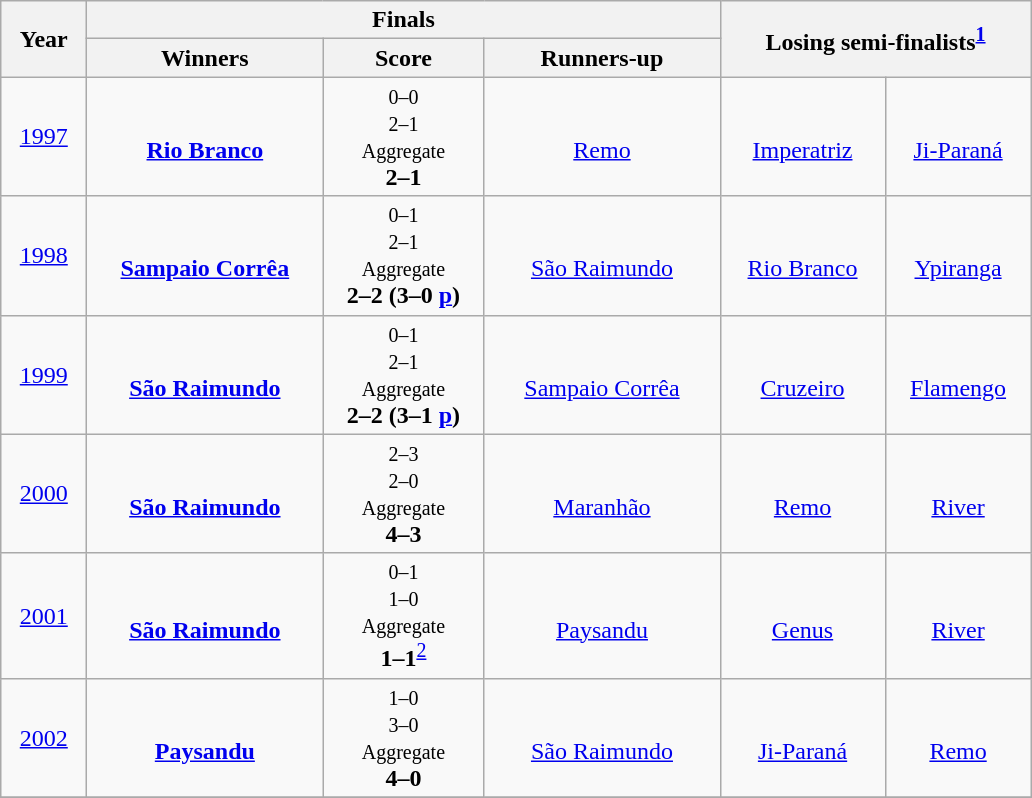<table class="wikitable" style="text-align: center;">
<tr>
<th rowspan=2 width=50>Year</th>
<th colspan=3>Finals</th>
<th colspan=3 rowspan=2 width=200>Losing semi-finalists<sup><a href='#'>1</a></sup></th>
</tr>
<tr>
<th width=150>Winners</th>
<th width=100>Score</th>
<th width=150>Runners-up</th>
</tr>
<tr>
<td><a href='#'>1997</a></td>
<td><strong><br><a href='#'>Rio Branco</a></strong></td>
<td><small>0–0<br>2–1<br>Aggregate</small><br><strong>2–1</strong></td>
<td><br><a href='#'>Remo</a></td>
<td><br><a href='#'>Imperatriz</a></td>
<td><br><a href='#'>Ji-Paraná</a></td>
</tr>
<tr>
<td><a href='#'>1998</a></td>
<td><strong><br><a href='#'>Sampaio Corrêa</a></strong></td>
<td><small>0–1<br>2–1<br>Aggregate</small><br><strong>2–2 (3–0 <a href='#'>p</a>)</strong></td>
<td><br><a href='#'>São Raimundo</a></td>
<td><br><a href='#'>Rio Branco</a></td>
<td><br><a href='#'>Ypiranga</a></td>
</tr>
<tr>
<td><a href='#'>1999</a></td>
<td><strong><br><a href='#'>São Raimundo</a></strong></td>
<td><small>0–1<br>2–1<br>Aggregate</small><br><strong>2–2 (3–1 <a href='#'>p</a>)</strong></td>
<td><br><a href='#'>Sampaio Corrêa</a></td>
<td><br><a href='#'>Cruzeiro</a></td>
<td><br><a href='#'>Flamengo</a></td>
</tr>
<tr>
<td><a href='#'>2000</a></td>
<td><strong><br><a href='#'>São Raimundo</a></strong></td>
<td><small>2–3<br>2–0<br>Aggregate</small><br><strong>4–3</strong></td>
<td><br><a href='#'>Maranhão</a></td>
<td><br><a href='#'>Remo</a></td>
<td><br><a href='#'>River</a></td>
</tr>
<tr>
<td><a href='#'>2001</a></td>
<td><strong><br><a href='#'>São Raimundo</a></strong></td>
<td><small>0–1<br>1–0<br>Aggregate</small><br><strong>1–1</strong><sup><a href='#'>2</a></sup></td>
<td><br><a href='#'>Paysandu</a></td>
<td><br><a href='#'>Genus</a></td>
<td><br><a href='#'>River</a></td>
</tr>
<tr>
<td><a href='#'>2002</a></td>
<td><strong><br><a href='#'>Paysandu</a></strong></td>
<td><small>1–0<br>3–0<br>Aggregate</small><br><strong>4–0</strong></td>
<td><br><a href='#'>São Raimundo</a></td>
<td><br><a href='#'>Ji-Paraná</a></td>
<td><br><a href='#'>Remo</a></td>
</tr>
<tr>
</tr>
</table>
